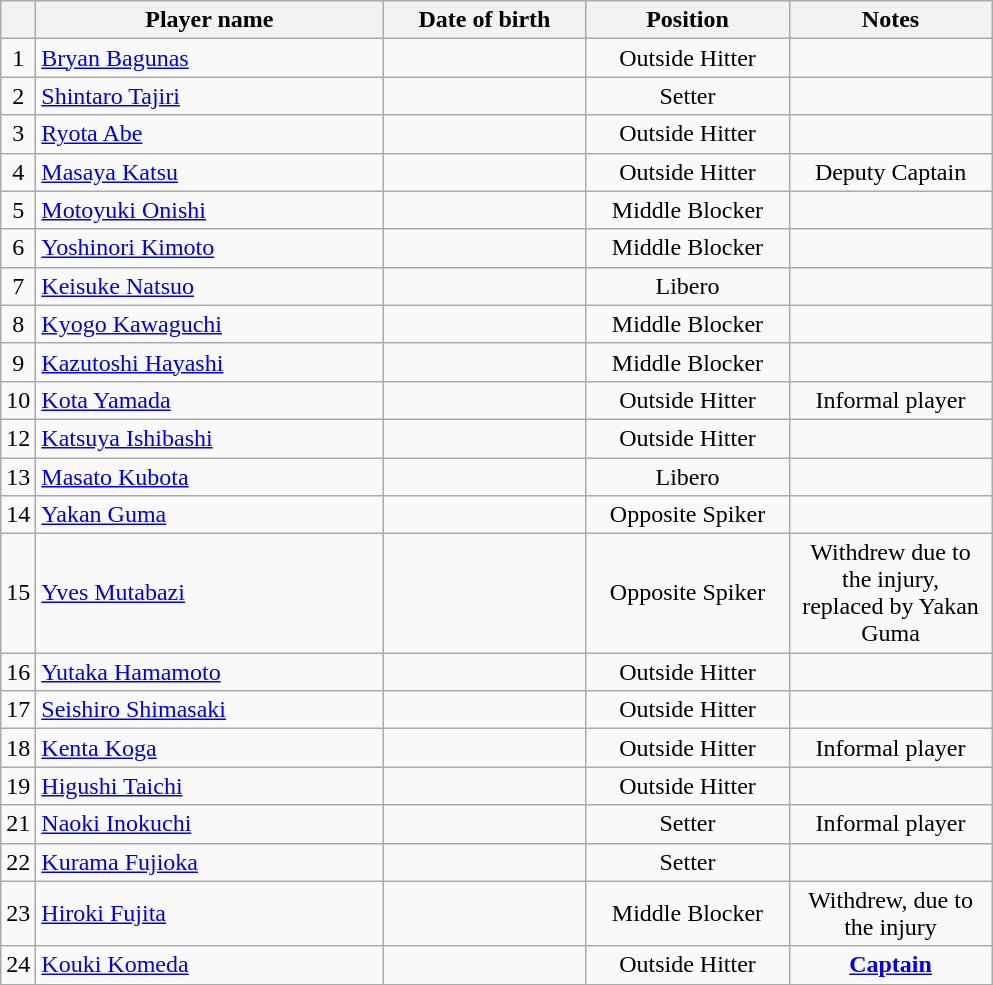<table class="wikitable sortable" style="font-size:100%; text-align:center;">
<tr>
<th></th>
<th style="width:14em">Player name</th>
<th style="width:8em">Date of birth</th>
<th style="width:8em">Position</th>
<th style="width:8em">Notes</th>
</tr>
<tr>
<td>1</td>
<td align=left> <a href='#'>Bryan Bagunas</a></td>
<td align=right></td>
<td>Outside Hitter</td>
<td></td>
</tr>
<tr>
<td>2</td>
<td align=left> <a href='#'>Shintaro Tajiri</a></td>
<td align=right></td>
<td>Setter</td>
<td></td>
</tr>
<tr>
<td>3</td>
<td align=left> <a href='#'>Ryota Abe</a></td>
<td align=right></td>
<td>Outside Hitter</td>
<td></td>
</tr>
<tr>
<td>4</td>
<td align=left> <a href='#'>Masaya Katsu</a></td>
<td align=right></td>
<td>Outside Hitter</td>
<td>Deputy Captain</td>
</tr>
<tr>
<td>5</td>
<td align=left> <a href='#'>Motoyuki Onishi</a></td>
<td align=right></td>
<td>Middle Blocker</td>
<td></td>
</tr>
<tr>
<td>6</td>
<td align=left> <a href='#'>Yoshinori Kimoto</a></td>
<td align=right></td>
<td>Middle Blocker</td>
<td></td>
</tr>
<tr>
<td>7</td>
<td align=left> <a href='#'>Keisuke Natsuo</a></td>
<td align=right></td>
<td>Libero</td>
<td></td>
</tr>
<tr>
<td>8</td>
<td align=left> <a href='#'>Kyogo Kawaguchi</a></td>
<td align=right></td>
<td>Middle Blocker</td>
<td></td>
</tr>
<tr>
<td>9</td>
<td align=left> <a href='#'>Kazutoshi Hayashi</a></td>
<td align=right></td>
<td>Middle Blocker</td>
<td></td>
</tr>
<tr>
<td>10</td>
<td align=left> <a href='#'>Kota Yamada</a></td>
<td align=right></td>
<td>Outside Hitter</td>
<td>Informal player</td>
</tr>
<tr>
<td>12</td>
<td align=left> <a href='#'>Katsuya Ishibashi</a></td>
<td align=right></td>
<td>Outside Hitter</td>
<td></td>
</tr>
<tr>
<td>13</td>
<td align=left> <a href='#'>Masato Kubota</a></td>
<td align=right></td>
<td>Libero</td>
<td></td>
</tr>
<tr>
<td>14</td>
<td align=left> <a href='#'>Yakan Guma</a></td>
<td align=right></td>
<td>Opposite Spiker</td>
<td></td>
</tr>
<tr>
<td>15</td>
<td align=left> <a href='#'>Yves Mutabazi</a></td>
<td align=right></td>
<td>Opposite Spiker</td>
<td>Withdrew due to the injury,<br>replaced by  Yakan Guma</td>
</tr>
<tr>
<td>16</td>
<td align=left> <a href='#'>Yutaka Hamamoto</a></td>
<td align=right></td>
<td>Outside Hitter</td>
<td></td>
</tr>
<tr>
<td>17</td>
<td align=left> <a href='#'>Seishiro Shimasaki</a></td>
<td align=right></td>
<td>Outside Hitter</td>
<td></td>
</tr>
<tr>
<td>18</td>
<td align=left> <a href='#'>Kenta Koga</a></td>
<td align=right></td>
<td>Outside Hitter</td>
<td>Informal player</td>
</tr>
<tr>
<td>19</td>
<td align=left> <a href='#'>Higushi Taichi</a></td>
<td align=right></td>
<td>Outside Hitter</td>
<td></td>
</tr>
<tr>
<td>21</td>
<td align=left> <a href='#'>Naoki Inokuchi</a></td>
<td align=right></td>
<td>Setter</td>
<td>Informal player</td>
</tr>
<tr>
<td>22</td>
<td align=left> <a href='#'>Kurama Fujioka</a></td>
<td align=right></td>
<td>Setter</td>
<td></td>
</tr>
<tr>
<td>23</td>
<td align=left> <a href='#'>Hiroki Fujita</a></td>
<td align=right></td>
<td>Middle Blocker</td>
<td>Withdrew, due to the injury</td>
</tr>
<tr>
<td>24</td>
<td align=left> <a href='#'>Kouki Komeda</a></td>
<td align=right></td>
<td>Outside Hitter</td>
<td><strong><a href='#'>Captain</a></strong></td>
</tr>
<tr>
</tr>
</table>
